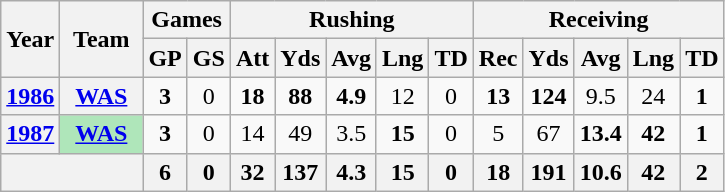<table class="wikitable" style="text-align:center;">
<tr>
<th rowspan="2">Year</th>
<th rowspan="2">Team</th>
<th colspan="2">Games</th>
<th colspan="5">Rushing</th>
<th colspan="5">Receiving</th>
</tr>
<tr>
<th>GP</th>
<th>GS</th>
<th>Att</th>
<th>Yds</th>
<th>Avg</th>
<th>Lng</th>
<th>TD</th>
<th>Rec</th>
<th>Yds</th>
<th>Avg</th>
<th>Lng</th>
<th>TD</th>
</tr>
<tr>
<th><a href='#'>1986</a></th>
<th><a href='#'>WAS</a></th>
<td><strong>3</strong></td>
<td>0</td>
<td><strong>18</strong></td>
<td><strong>88</strong></td>
<td><strong>4.9</strong></td>
<td>12</td>
<td>0</td>
<td><strong>13</strong></td>
<td><strong>124</strong></td>
<td>9.5</td>
<td>24</td>
<td><strong>1</strong></td>
</tr>
<tr>
<th><a href='#'>1987</a></th>
<th style="background:#afe6ba; width:3em;"><a href='#'>WAS</a></th>
<td><strong>3</strong></td>
<td>0</td>
<td>14</td>
<td>49</td>
<td>3.5</td>
<td><strong>15</strong></td>
<td>0</td>
<td>5</td>
<td>67</td>
<td><strong>13.4</strong></td>
<td><strong>42</strong></td>
<td><strong>1</strong></td>
</tr>
<tr>
<th colspan="2"></th>
<th>6</th>
<th>0</th>
<th>32</th>
<th>137</th>
<th>4.3</th>
<th>15</th>
<th>0</th>
<th>18</th>
<th>191</th>
<th>10.6</th>
<th>42</th>
<th>2</th>
</tr>
</table>
